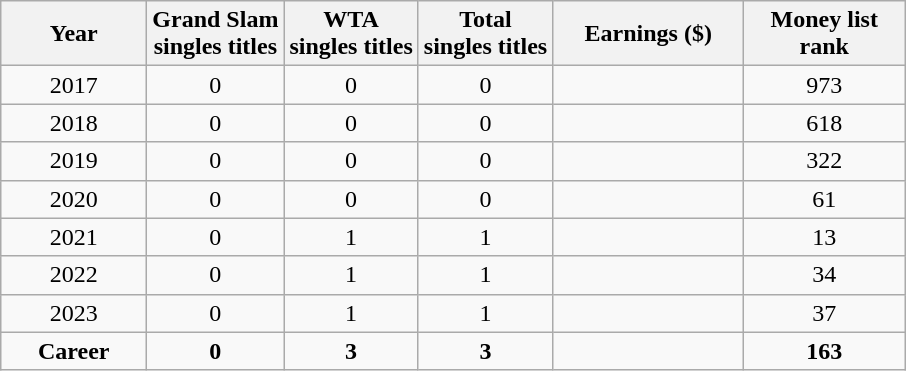<table class="wikitable" style="text-align:center;">
<tr>
<th width="90">Year</th>
<th>Grand Slam<br>singles titles</th>
<th>WTA <br>singles titles</th>
<th>Total<br>singles titles</th>
<th width="120">Earnings ($)</th>
<th width="100">Money list rank</th>
</tr>
<tr>
<td>2017</td>
<td>0</td>
<td>0</td>
<td>0</td>
<td style="text-align:right"></td>
<td>973</td>
</tr>
<tr>
<td>2018</td>
<td>0</td>
<td>0</td>
<td>0</td>
<td style="text-align:right"></td>
<td>618</td>
</tr>
<tr>
<td>2019</td>
<td>0</td>
<td>0</td>
<td>0</td>
<td style="text-align:right"></td>
<td>322</td>
</tr>
<tr>
<td>2020</td>
<td>0</td>
<td>0</td>
<td>0</td>
<td style="text-align:right"></td>
<td>61</td>
</tr>
<tr>
<td>2021</td>
<td>0</td>
<td>1</td>
<td>1</td>
<td style="text-align:right"></td>
<td>13</td>
</tr>
<tr>
<td>2022</td>
<td>0</td>
<td>1</td>
<td>1</td>
<td style="text-align:right"></td>
<td>34</td>
</tr>
<tr>
<td>2023</td>
<td>0</td>
<td>1</td>
<td>1</td>
<td style="text-align:right"></td>
<td>37</td>
</tr>
<tr style="font-weight:bold;">
<td>Career</td>
<td>0</td>
<td>3</td>
<td>3</td>
<td style="text-align:right"></td>
<td>163</td>
</tr>
</table>
